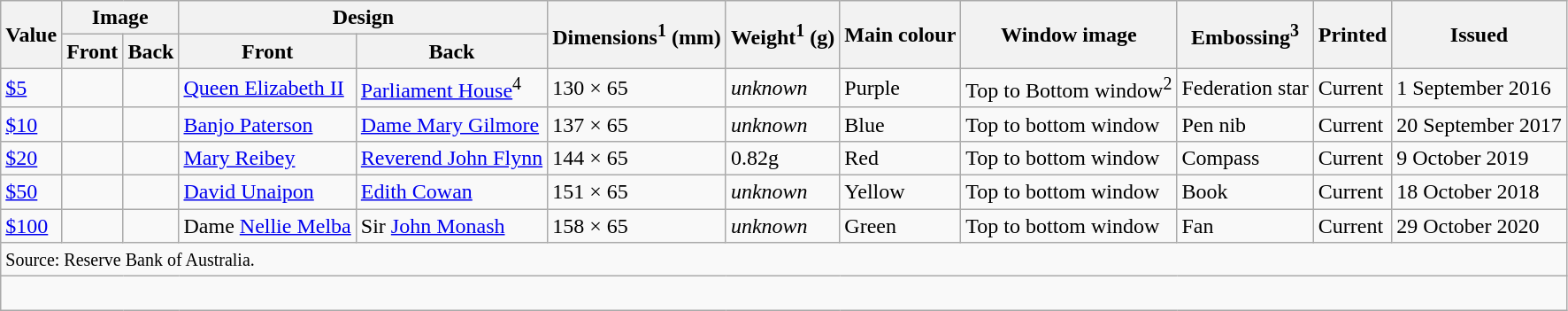<table class="wikitable">
<tr>
<th rowspan="2">Value</th>
<th colspan="2">Image</th>
<th colspan="2">Design</th>
<th rowspan="2">Dimensions<sup>1</sup> (mm)</th>
<th rowspan="2">Weight<sup>1</sup> (g)</th>
<th rowspan="2">Main colour</th>
<th rowspan="2">Window image</th>
<th rowspan="2">Embossing<sup>3</sup></th>
<th rowspan="2">Printed</th>
<th rowspan="2">Issued</th>
</tr>
<tr>
<th>Front</th>
<th>Back</th>
<th>Front</th>
<th>Back</th>
</tr>
<tr>
<td><a href='#'>$5</a></td>
<td></td>
<td></td>
<td><a href='#'>Queen Elizabeth II</a></td>
<td><a href='#'>Parliament House</a><sup>4</sup></td>
<td>130 × 65</td>
<td><em>unknown</em></td>
<td>Purple</td>
<td>Top to Bottom window<sup>2</sup></td>
<td>Federation star</td>
<td>Current</td>
<td>1 September 2016</td>
</tr>
<tr>
<td><a href='#'>$10</a></td>
<td></td>
<td></td>
<td><a href='#'>Banjo Paterson</a></td>
<td><a href='#'>Dame Mary Gilmore</a></td>
<td>137 × 65</td>
<td><em>unknown</em></td>
<td>Blue</td>
<td>Top to bottom window</td>
<td>Pen nib</td>
<td>Current</td>
<td>20 September 2017</td>
</tr>
<tr>
<td><a href='#'>$20</a></td>
<td></td>
<td></td>
<td><a href='#'>Mary Reibey</a></td>
<td><a href='#'>Reverend John Flynn</a></td>
<td>144 × 65</td>
<td>0.82g</td>
<td>Red</td>
<td>Top to bottom window</td>
<td>Compass</td>
<td>Current</td>
<td>9 October 2019</td>
</tr>
<tr>
<td><a href='#'>$50</a></td>
<td></td>
<td></td>
<td><a href='#'>David Unaipon</a></td>
<td><a href='#'>Edith Cowan</a></td>
<td>151 × 65</td>
<td><em>unknown</em></td>
<td>Yellow</td>
<td>Top to bottom window</td>
<td>Book</td>
<td>Current</td>
<td>18 October 2018</td>
</tr>
<tr>
<td><a href='#'>$100</a></td>
<td></td>
<td></td>
<td>Dame <a href='#'>Nellie Melba</a></td>
<td>Sir <a href='#'>John Monash</a></td>
<td>158 × 65</td>
<td><em>unknown</em></td>
<td>Green</td>
<td>Top to bottom window</td>
<td>Fan</td>
<td>Current</td>
<td>29 October 2020</td>
</tr>
<tr>
<td colspan="12"> <small>Source: Reserve Bank of Australia.</small></td>
</tr>
<tr>
<td colspan="12"><br></td>
</tr>
</table>
